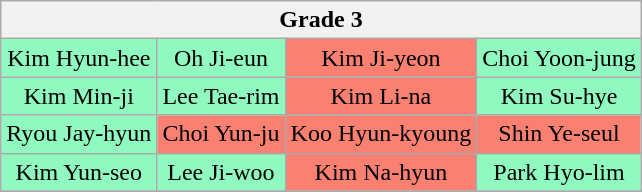<table class="wikitable collapsible collapsed" style="text-align:center">
<tr>
<th colspan=4>Grade 3</th>
</tr>
<tr>
<td style="background:#90F9C0;">Kim Hyun-hee</td>
<td style="background:#90F9C0;">Oh Ji-eun</td>
<td style="background:salmon;">Kim Ji-yeon</td>
<td style="background:#90F9C0;">Choi Yoon-jung</td>
</tr>
<tr>
<td style="background:#90F9C0;">Kim Min-ji</td>
<td style="background:#90F9C0;">Lee Tae-rim</td>
<td style="background:salmon;">Kim Li-na</td>
<td style="background:#90F9C0;">Kim Su-hye</td>
</tr>
<tr>
<td style="background:#90F9C0;">Ryou Jay-hyun</td>
<td style="background:salmon;">Choi Yun-ju</td>
<td style="background:salmon;">Koo Hyun-kyoung</td>
<td style="background:salmon;">Shin Ye-seul</td>
</tr>
<tr>
<td style="background:#90F9C0;">Kim Yun-seo</td>
<td style="background:#90F9C0;">Lee Ji-woo</td>
<td style="background:salmon;">Kim Na-hyun</td>
<td style="background:#90F9C0;">Park Hyo-lim</td>
</tr>
<tr>
</tr>
</table>
